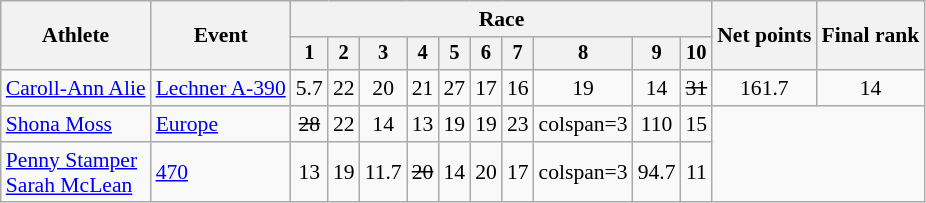<table class="wikitable" style="font-size:90%">
<tr>
<th rowspan=2>Athlete</th>
<th rowspan=2>Event</th>
<th colspan=10>Race</th>
<th rowspan=2>Net points</th>
<th rowspan=2>Final rank</th>
</tr>
<tr style="font-size:95%">
<th>1</th>
<th>2</th>
<th>3</th>
<th>4</th>
<th>5</th>
<th>6</th>
<th>7</th>
<th>8</th>
<th>9</th>
<th>10</th>
</tr>
<tr align=center>
<td align=left><a href='#'>Caroll-Ann Alie</a></td>
<td align=left><a href='#'>Lechner A-390</a></td>
<td>5.7</td>
<td>22</td>
<td>20</td>
<td>21</td>
<td>27</td>
<td>17</td>
<td>16</td>
<td>19</td>
<td>14</td>
<td><s>31</s></td>
<td>161.7</td>
<td>14</td>
</tr>
<tr align=center>
<td align=left><a href='#'>Shona Moss</a></td>
<td align=left><a href='#'>Europe</a></td>
<td><s>28</s></td>
<td>22</td>
<td>14</td>
<td>13</td>
<td>19</td>
<td>19</td>
<td>23</td>
<td>colspan=3</td>
<td>110</td>
<td>15</td>
</tr>
<tr align=center>
<td align=left><a href='#'>Penny Stamper</a><br><a href='#'>Sarah McLean</a></td>
<td align=left><a href='#'>470</a></td>
<td>13</td>
<td>19</td>
<td>11.7</td>
<td><s>20</s></td>
<td>14</td>
<td>20</td>
<td>17</td>
<td>colspan=3</td>
<td>94.7</td>
<td>11</td>
</tr>
</table>
